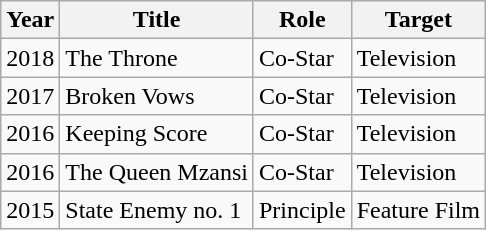<table class="wikitable sortable">
<tr>
<th>Year</th>
<th>Title</th>
<th>Role</th>
<th class="unsortable">Target</th>
</tr>
<tr>
<td>2018</td>
<td>The Throne</td>
<td>Co-Star</td>
<td>Television</td>
</tr>
<tr>
<td>2017</td>
<td>Broken Vows</td>
<td>Co-Star</td>
<td>Television</td>
</tr>
<tr>
<td>2016</td>
<td>Keeping Score</td>
<td>Co-Star</td>
<td>Television</td>
</tr>
<tr>
<td>2016</td>
<td>The Queen Mzansi</td>
<td>Co-Star</td>
<td>Television</td>
</tr>
<tr>
<td>2015</td>
<td>State Enemy no. 1</td>
<td>Principle</td>
<td>Feature Film</td>
</tr>
</table>
